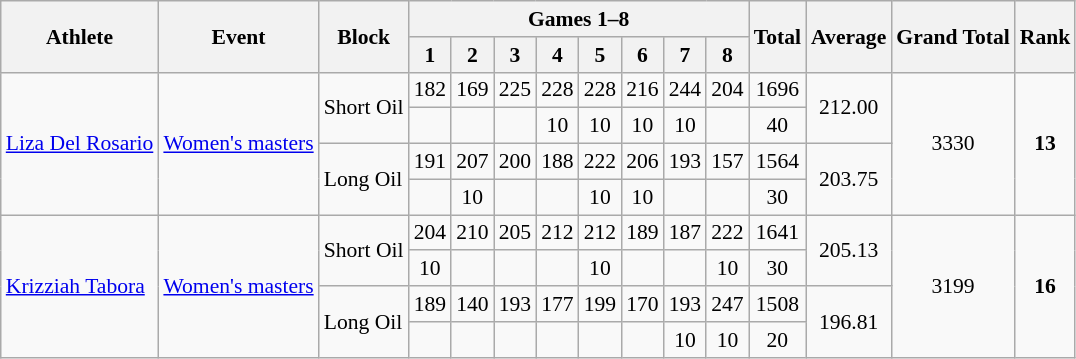<table class="wikitable" style="font-size:90%;">
<tr>
<th rowspan=2>Athlete</th>
<th rowspan=2>Event</th>
<th rowspan=2>Block</th>
<th colspan=8>Games 1–8</th>
<th rowspan=2>Total</th>
<th rowspan=2>Average</th>
<th rowspan=2>Grand Total</th>
<th rowspan=2>Rank</th>
</tr>
<tr>
<th>1</th>
<th>2</th>
<th>3</th>
<th>4</th>
<th>5</th>
<th>6</th>
<th>7</th>
<th>8</th>
</tr>
<tr>
<td rowspan=4><a href='#'>Liza Del Rosario</a></td>
<td rowspan=4><a href='#'>Women's masters</a></td>
<td rowspan=2>Short Oil</td>
<td align=center>182</td>
<td align=center>169</td>
<td align=center>225</td>
<td align=center>228</td>
<td align=center>228</td>
<td align=center>216</td>
<td align=center>244</td>
<td align=center>204</td>
<td align=center>1696</td>
<td rowspan=2 align=center>212.00</td>
<td rowspan=4 style="text-align:center">3330</td>
<td rowspan=4 align=center><strong>13</strong></td>
</tr>
<tr>
<td align=center></td>
<td align=center></td>
<td align=center></td>
<td align=center>10</td>
<td align=center>10</td>
<td align=center>10</td>
<td align=center>10</td>
<td align=center></td>
<td align=center>40</td>
</tr>
<tr>
<td rowspan=2>Long Oil</td>
<td align=center>191</td>
<td align=center>207</td>
<td align=center>200</td>
<td align=center>188</td>
<td align=center>222</td>
<td align=center>206</td>
<td align=center>193</td>
<td align=center>157</td>
<td align=center>1564</td>
<td rowspan=2 align=center>203.75</td>
</tr>
<tr>
<td align=center></td>
<td align=center>10</td>
<td align=center></td>
<td align=center></td>
<td align=center>10</td>
<td align=center>10</td>
<td align=center></td>
<td align=center></td>
<td align=center>30</td>
</tr>
<tr>
<td rowspan=4><a href='#'>Krizziah Tabora</a></td>
<td rowspan=4><a href='#'>Women's masters</a></td>
<td rowspan=2>Short Oil</td>
<td align=center>204</td>
<td align=center>210</td>
<td align=center>205</td>
<td align=center>212</td>
<td align=center>212</td>
<td align=center>189</td>
<td align=center>187</td>
<td align=center>222</td>
<td align=center>1641</td>
<td rowspan=2 align=center>205.13</td>
<td rowspan=4 style="text-align:center">3199</td>
<td rowspan=4 align=center><strong>16</strong></td>
</tr>
<tr>
<td align=center>10</td>
<td align=center></td>
<td align=center></td>
<td align=center></td>
<td align=center>10</td>
<td align=center></td>
<td align=center></td>
<td align=center>10</td>
<td align=center>30</td>
</tr>
<tr>
<td rowspan=2>Long Oil</td>
<td align=center>189</td>
<td align=center>140</td>
<td align=center>193</td>
<td align=center>177</td>
<td align=center>199</td>
<td align=center>170</td>
<td align=center>193</td>
<td align=center>247</td>
<td align=center>1508</td>
<td rowspan=2 align=center>196.81</td>
</tr>
<tr>
<td align=center></td>
<td align=center></td>
<td align=center></td>
<td align=center></td>
<td align=center></td>
<td align=center></td>
<td align=center>10</td>
<td align=center>10</td>
<td align=center>20</td>
</tr>
</table>
